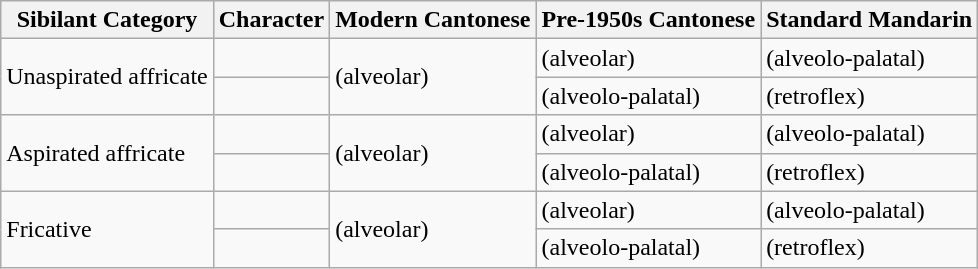<table class="wikitable">
<tr>
<th>Sibilant Category</th>
<th>Character</th>
<th>Modern Cantonese</th>
<th>Pre-1950s Cantonese</th>
<th>Standard Mandarin</th>
</tr>
<tr>
<td rowspan=2>Unaspirated affricate</td>
<td align=center></td>
<td rowspan=2> (alveolar)</td>
<td> (alveolar)</td>
<td> (alveolo-palatal)</td>
</tr>
<tr>
<td align=center></td>
<td> (alveolo-palatal)</td>
<td> (retroflex)</td>
</tr>
<tr>
<td rowspan=2>Aspirated affricate</td>
<td align=center></td>
<td rowspan=2> (alveolar)</td>
<td> (alveolar)</td>
<td> (alveolo-palatal)</td>
</tr>
<tr>
<td align=center></td>
<td> (alveolo-palatal)</td>
<td> (retroflex)</td>
</tr>
<tr>
<td rowspan=2>Fricative</td>
<td align=center></td>
<td rowspan=2> (alveolar)</td>
<td> (alveolar)</td>
<td> (alveolo-palatal)</td>
</tr>
<tr>
<td align=center></td>
<td> (alveolo-palatal)</td>
<td> (retroflex)</td>
</tr>
</table>
